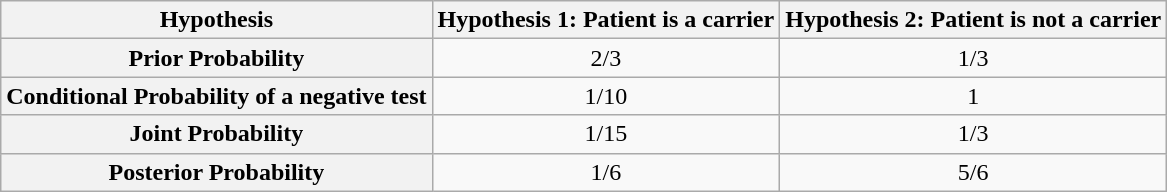<table class="wikitable" style="text-align:center;">
<tr>
<th>Hypothesis</th>
<th>Hypothesis 1: Patient is a carrier</th>
<th>Hypothesis 2: Patient is not a carrier</th>
</tr>
<tr>
<th>Prior Probability</th>
<td>2/3</td>
<td>1/3</td>
</tr>
<tr>
<th>Conditional Probability of a negative test</th>
<td>1/10</td>
<td>1</td>
</tr>
<tr>
<th>Joint Probability</th>
<td>1/15</td>
<td>1/3</td>
</tr>
<tr>
<th>Posterior Probability</th>
<td>1/6</td>
<td>5/6</td>
</tr>
</table>
